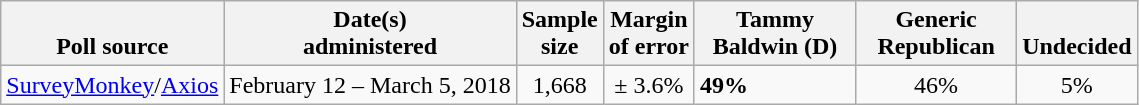<table class="wikitable">
<tr valign=bottom>
<th>Poll source</th>
<th>Date(s)<br>administered</th>
<th>Sample<br>size</th>
<th>Margin<br>of error</th>
<th style="width:100px;">Tammy<br>Baldwin (D)</th>
<th style="width:100px;">Generic<br>Republican</th>
<th>Undecided</th>
</tr>
<tr>
<td><a href='#'>SurveyMonkey</a>/<a href='#'>Axios</a></td>
<td align=center>February 12 – March 5, 2018</td>
<td align=center>1,668</td>
<td align=center>± 3.6%</td>
<td><strong>49%</strong></td>
<td align=center>46%</td>
<td align=center>5%</td>
</tr>
</table>
